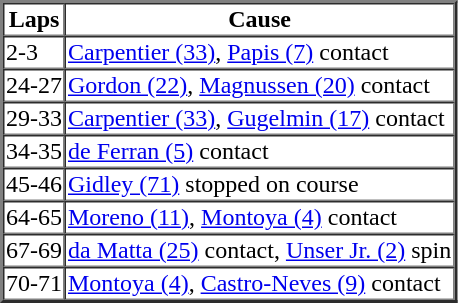<table border=2 cellspacing=0>
<tr>
<th>Laps</th>
<th>Cause</th>
</tr>
<tr>
<td>2-3</td>
<td><a href='#'>Carpentier (33)</a>, <a href='#'>Papis (7)</a> contact</td>
</tr>
<tr>
<td>24-27</td>
<td><a href='#'>Gordon (22)</a>, <a href='#'>Magnussen (20)</a> contact</td>
</tr>
<tr>
<td>29-33</td>
<td><a href='#'>Carpentier (33)</a>, <a href='#'>Gugelmin (17)</a> contact</td>
</tr>
<tr>
<td>34-35</td>
<td><a href='#'>de Ferran (5)</a> contact</td>
</tr>
<tr>
<td>45-46</td>
<td><a href='#'>Gidley (71)</a> stopped on course</td>
</tr>
<tr>
<td>64-65</td>
<td><a href='#'>Moreno (11)</a>, <a href='#'>Montoya (4)</a> contact</td>
</tr>
<tr>
<td>67-69</td>
<td><a href='#'>da Matta (25)</a> contact, <a href='#'>Unser Jr. (2)</a> spin</td>
</tr>
<tr>
<td>70-71</td>
<td><a href='#'>Montoya (4)</a>, <a href='#'>Castro-Neves (9)</a> contact</td>
</tr>
</table>
